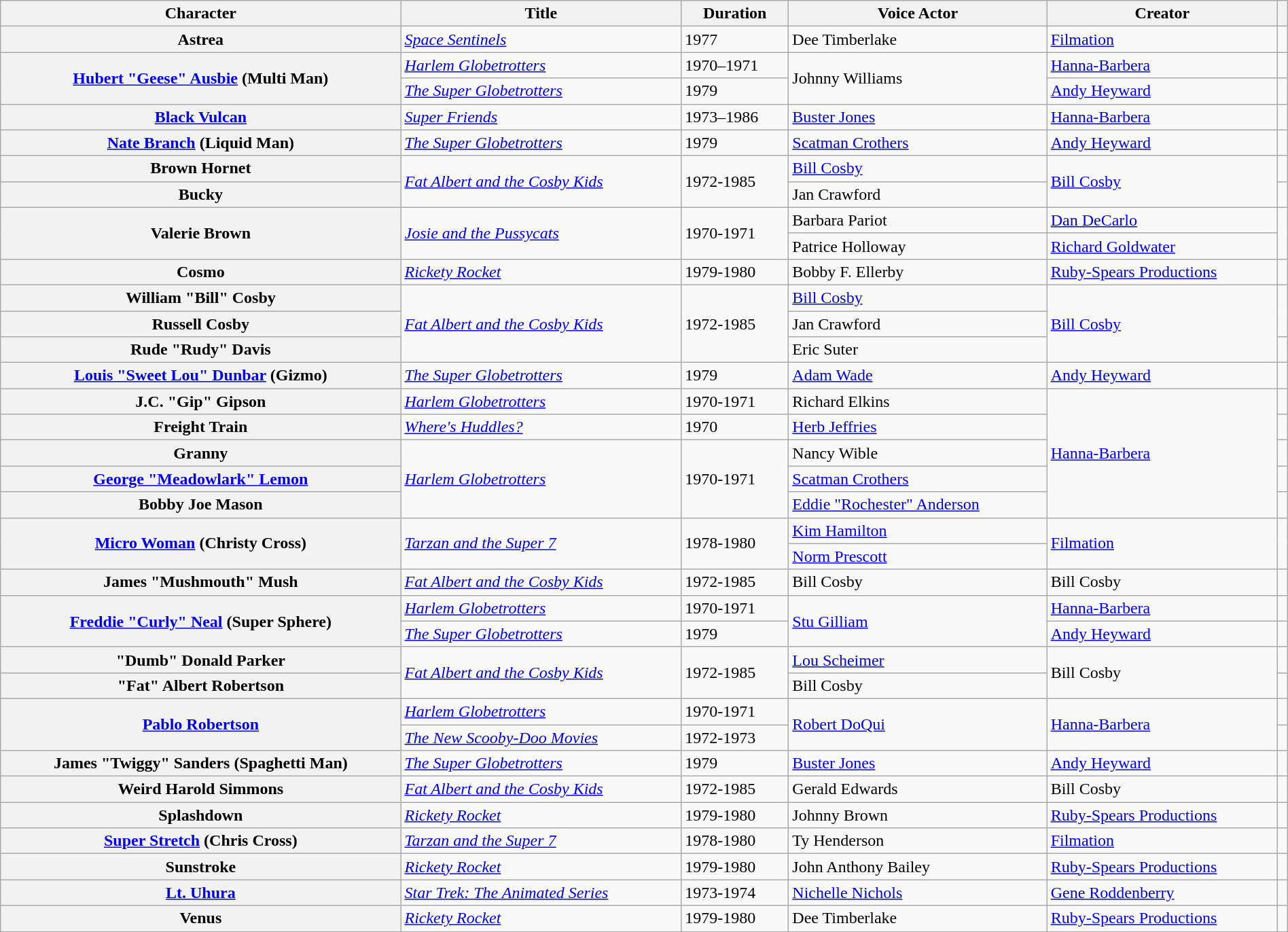<table class="wikitable sortable" style="width: 100%">
<tr>
<th>Character</th>
<th>Title</th>
<th>Duration</th>
<th>Voice Actor</th>
<th>Creator</th>
<th scope="col" class="unsortable"></th>
</tr>
<tr>
<th scope="row">Astrea</th>
<td><em><a href='#'>Space Sentinels</a></em></td>
<td>1977</td>
<td>Dee Timberlake</td>
<td><a href='#'>Filmation</a></td>
<td></td>
</tr>
<tr>
<th rowspan="2" scope="row"><a href='#'>Hubert "Geese" Ausbie</a> (Multi Man)</th>
<td><em><a href='#'>Harlem Globetrotters</a></em></td>
<td>1970–1971</td>
<td rowspan="2">Johnny Williams</td>
<td><a href='#'>Hanna-Barbera</a></td>
<td></td>
</tr>
<tr>
<td><em><a href='#'>The Super Globetrotters</a></em></td>
<td>1979</td>
<td><a href='#'>Andy Heyward</a></td>
<td></td>
</tr>
<tr>
<th><a href='#'>Black Vulcan</a></th>
<td><em><a href='#'>Super Friends</a></em></td>
<td>1973–1986</td>
<td><a href='#'>Buster Jones</a></td>
<td><a href='#'>Hanna-Barbera</a></td>
<td></td>
</tr>
<tr>
<th scope="row"><a href='#'>Nate Branch</a> (Liquid Man)</th>
<td><em><a href='#'>The Super Globetrotters</a></em></td>
<td>1979</td>
<td><a href='#'>Scatman Crothers</a></td>
<td><a href='#'>Andy Heyward</a></td>
<td></td>
</tr>
<tr>
<th scope="row">Brown Hornet</th>
<td rowspan="2"><em><a href='#'>Fat Albert and the Cosby Kids</a></em></td>
<td rowspan="2">1972-1985</td>
<td><a href='#'>Bill Cosby</a></td>
<td rowspan="2"><a href='#'>Bill Cosby</a></td>
<td></td>
</tr>
<tr>
<th scope="row">Bucky</th>
<td>Jan Crawford</td>
<td></td>
</tr>
<tr>
<th rowspan="2" scope="row">Valerie Brown</th>
<td rowspan="2"><em><a href='#'>Josie and the Pussycats</a></em></td>
<td rowspan="2">1970-1971</td>
<td>Barbara Pariot</td>
<td><a href='#'>Dan DeCarlo</a></td>
<td rowspan="2"></td>
</tr>
<tr>
<td>Patrice Holloway</td>
<td><a href='#'>Richard Goldwater</a></td>
</tr>
<tr>
<th scope="row">Cosmo</th>
<td><em><a href='#'>Rickety Rocket</a></em></td>
<td>1979-1980</td>
<td>Bobby F. Ellerby</td>
<td><a href='#'>Ruby-Spears Productions</a></td>
<td> </td>
</tr>
<tr>
<th scope="row">William "Bill" Cosby</th>
<td rowspan="3"><em><a href='#'>Fat Albert and the Cosby Kids</a></em></td>
<td rowspan="3">1972-1985</td>
<td><a href='#'>Bill Cosby</a></td>
<td rowspan="3"><a href='#'>Bill Cosby</a></td>
<td rowspan="2"></td>
</tr>
<tr>
<th scope="row">Russell Cosby</th>
<td>Jan Crawford</td>
</tr>
<tr>
<th scope="row">Rude "Rudy" Davis</th>
<td>Eric Suter</td>
<td></td>
</tr>
<tr>
<th scope="row"><a href='#'>Louis "Sweet Lou" Dunbar</a> (Gizmo)</th>
<td><em><a href='#'>The Super Globetrotters</a></em></td>
<td>1979</td>
<td><a href='#'>Adam Wade</a></td>
<td><a href='#'>Andy Heyward</a></td>
<td></td>
</tr>
<tr>
<th scope="row">J.C. "Gip" Gipson</th>
<td><em><a href='#'>Harlem Globetrotters</a></em></td>
<td>1970-1971</td>
<td>Richard Elkins</td>
<td rowspan="5"><a href='#'>Hanna-Barbera</a></td>
<td></td>
</tr>
<tr>
<th scope="row">Freight Train</th>
<td><em><a href='#'>Where's Huddles?</a></em></td>
<td>1970</td>
<td><a href='#'>Herb Jeffries</a></td>
<td></td>
</tr>
<tr>
<th scope="row">Granny</th>
<td rowspan="3"><em><a href='#'>Harlem Globetrotters</a></em></td>
<td rowspan="3">1970-1971</td>
<td>Nancy Wible</td>
<td></td>
</tr>
<tr>
<th scope="row"><a href='#'>George "Meadowlark" Lemon</a></th>
<td><a href='#'>Scatman Crothers</a></td>
<td></td>
</tr>
<tr>
<th scope="row">Bobby Joe Mason</th>
<td><a href='#'>Eddie "Rochester" Anderson</a></td>
<td></td>
</tr>
<tr>
<th rowspan="2" scope="row"><a href='#'>Micro Woman</a> (Christy Cross)</th>
<td rowspan="2"><em><a href='#'>Tarzan and the Super 7</a></em></td>
<td rowspan="2">1978-1980</td>
<td><a href='#'>Kim Hamilton</a></td>
<td rowspan="2"><a href='#'>Filmation</a></td>
<td rowspan="2"></td>
</tr>
<tr>
<td><a href='#'>Norm Prescott</a></td>
</tr>
<tr>
<th scope="row">James "Mushmouth" Mush</th>
<td><em><a href='#'>Fat Albert and the Cosby Kids</a></em></td>
<td>1972-1985</td>
<td>Bill Cosby</td>
<td>Bill Cosby</td>
<td></td>
</tr>
<tr>
<th rowspan="2" scope="row"><a href='#'>Freddie "Curly" Neal</a> (Super Sphere)</th>
<td><em><a href='#'>Harlem Globetrotters</a></em></td>
<td>1970-1971</td>
<td rowspan="2"><a href='#'>Stu Gilliam</a></td>
<td><a href='#'>Hanna-Barbera</a></td>
<td></td>
</tr>
<tr>
<td><em><a href='#'>The Super Globetrotters</a></em></td>
<td>1979</td>
<td><a href='#'>Andy Heyward</a></td>
<td></td>
</tr>
<tr>
<th scope="row">"Dumb" Donald Parker</th>
<td rowspan="2"><em><a href='#'>Fat Albert and the Cosby Kids</a></em></td>
<td rowspan="2">1972-1985</td>
<td><a href='#'>Lou Scheimer</a></td>
<td rowspan="2">Bill Cosby</td>
<td></td>
</tr>
<tr>
<th scope="row">"Fat" Albert Robertson</th>
<td>Bill Cosby</td>
<td></td>
</tr>
<tr>
<th rowspan="2" scope="row"><a href='#'>Pablo Robertson</a></th>
<td><em><a href='#'>Harlem Globetrotters</a></em></td>
<td>1970-1971</td>
<td rowspan="2"><a href='#'>Robert DoQui</a></td>
<td rowspan="2"><a href='#'>Hanna-Barbera</a></td>
<td></td>
</tr>
<tr>
<td><em><a href='#'>The New Scooby-Doo Movies</a></em></td>
<td>1972-1973</td>
<td></td>
</tr>
<tr>
<th scope="row">James "Twiggy" Sanders (Spaghetti Man)</th>
<td><em><a href='#'>The Super Globetrotters</a></em></td>
<td>1979</td>
<td><a href='#'>Buster Jones</a></td>
<td><a href='#'>Andy Heyward</a></td>
<td></td>
</tr>
<tr>
<th scope="row">Weird Harold Simmons</th>
<td><em><a href='#'>Fat Albert and the Cosby Kids</a></em></td>
<td>1972-1985</td>
<td>Gerald Edwards</td>
<td>Bill Cosby</td>
<td></td>
</tr>
<tr>
<th scope="row">Splashdown</th>
<td><em><a href='#'>Rickety Rocket</a></em></td>
<td>1979-1980</td>
<td>Johnny Brown</td>
<td><a href='#'>Ruby-Spears Productions</a></td>
<td></td>
</tr>
<tr>
<th scope="row"><a href='#'>Super Stretch</a> (Chris Cross)</th>
<td><em><a href='#'>Tarzan and the Super 7</a></em></td>
<td>1978-1980</td>
<td>Ty Henderson</td>
<td><a href='#'>Filmation</a></td>
<td></td>
</tr>
<tr>
<th scope="row">Sunstroke</th>
<td><em><a href='#'>Rickety Rocket</a></em></td>
<td>1979-1980</td>
<td>John Anthony Bailey</td>
<td><a href='#'>Ruby-Spears Productions</a></td>
<td></td>
</tr>
<tr>
<th scope="row"><a href='#'>Lt. Uhura</a></th>
<td><em><a href='#'>Star Trek: The Animated Series</a></em></td>
<td>1973-1974</td>
<td><a href='#'>Nichelle Nichols</a></td>
<td><a href='#'>Gene Roddenberry</a></td>
<td></td>
</tr>
<tr>
<th scope="row">Venus</th>
<td><em><a href='#'>Rickety Rocket</a></em></td>
<td>1979-1980</td>
<td>Dee Timberlake</td>
<td><a href='#'>Ruby-Spears Productions</a></td>
<td></td>
</tr>
</table>
